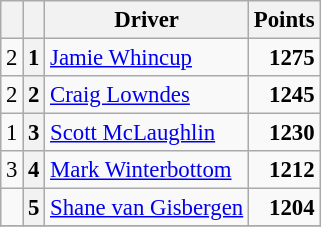<table class="wikitable" style="font-size: 95%;">
<tr>
<th></th>
<th></th>
<th>Driver</th>
<th>Points</th>
</tr>
<tr>
<td align="left"> 2</td>
<th>1</th>
<td> <a href='#'>Jamie Whincup</a></td>
<td align="right"><strong>1275</strong></td>
</tr>
<tr>
<td align="left"> 2</td>
<th>2</th>
<td> <a href='#'>Craig Lowndes</a></td>
<td align="right"><strong>1245</strong></td>
</tr>
<tr>
<td align="left"> 1</td>
<th>3</th>
<td> <a href='#'>Scott McLaughlin</a></td>
<td align="right"><strong>1230</strong></td>
</tr>
<tr>
<td align="left"> 3</td>
<th>4</th>
<td> <a href='#'>Mark Winterbottom</a></td>
<td align="right"><strong>1212</strong></td>
</tr>
<tr>
<td align="left"></td>
<th>5</th>
<td> <a href='#'>Shane van Gisbergen</a></td>
<td align="right"><strong>1204</strong></td>
</tr>
<tr>
</tr>
</table>
